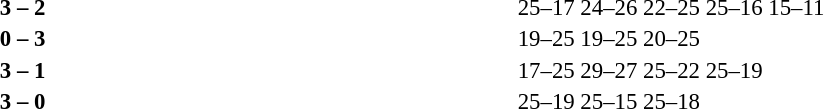<table width=100% cellspacing=1>
<tr>
<th width=20%></th>
<th width=12%></th>
<th width=20%></th>
<th width=33%></th>
<td></td>
</tr>
<tr style=font-size:95%>
<td align=right><strong></strong></td>
<td align=center><strong>3 – 2</strong></td>
<td></td>
<td>25–17 24–26 22–25 25–16 15–11</td>
<td></td>
</tr>
<tr style=font-size:95%>
<td align=right></td>
<td align=center><strong>0 – 3</strong></td>
<td><strong></strong></td>
<td>19–25 19–25 20–25</td>
<td></td>
</tr>
<tr style=font-size:95%>
<td align=right><strong></strong></td>
<td align=center><strong>3 – 1</strong></td>
<td></td>
<td>17–25 29–27 25–22 25–19</td>
<td></td>
</tr>
<tr style=font-size:95%>
<td align=right><strong></strong></td>
<td align=center><strong>3 – 0</strong></td>
<td></td>
<td>25–19 25–15 25–18</td>
</tr>
</table>
